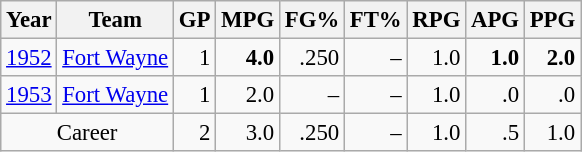<table class="wikitable sortable" style="font-size:95%; text-align:right;">
<tr>
<th>Year</th>
<th>Team</th>
<th>GP</th>
<th>MPG</th>
<th>FG%</th>
<th>FT%</th>
<th>RPG</th>
<th>APG</th>
<th>PPG</th>
</tr>
<tr>
<td style="text-align:left;"><a href='#'>1952</a></td>
<td style="text-align:left;"><a href='#'>Fort Wayne</a></td>
<td>1</td>
<td><strong>4.0</strong></td>
<td>.250</td>
<td>–</td>
<td>1.0</td>
<td><strong>1.0</strong></td>
<td><strong>2.0</strong></td>
</tr>
<tr>
<td style="text-align:left;"><a href='#'>1953</a></td>
<td style="text-align:left;"><a href='#'>Fort Wayne</a></td>
<td>1</td>
<td>2.0</td>
<td>–</td>
<td>–</td>
<td>1.0</td>
<td>.0</td>
<td>.0</td>
</tr>
<tr>
<td colspan="2" style="text-align:center;">Career</td>
<td>2</td>
<td>3.0</td>
<td>.250</td>
<td>–</td>
<td>1.0</td>
<td>.5</td>
<td>1.0</td>
</tr>
</table>
